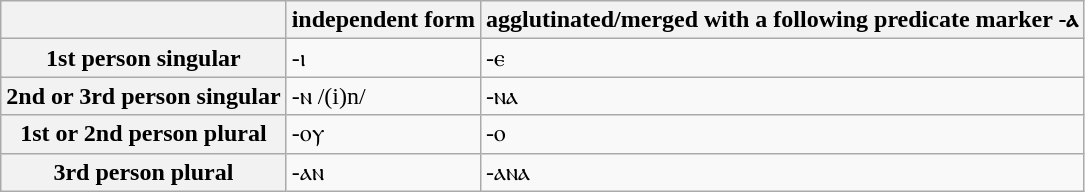<table class="wikitable">
<tr>
<th></th>
<th>independent form</th>
<th>agglutinated/merged with a following predicate marker -ⲁ</th>
</tr>
<tr>
<th>1st person singular</th>
<td>-ⲓ</td>
<td>-ⲉ</td>
</tr>
<tr>
<th>2nd or 3rd person singular</th>
<td>-ⲛ /(i)n/</td>
<td>-ⲛⲁ</td>
</tr>
<tr>
<th>1st or 2nd person plural</th>
<td>-ⲟⲩ</td>
<td>-ⲟ</td>
</tr>
<tr>
<th>3rd person plural</th>
<td>-ⲁⲛ</td>
<td>-ⲁⲛⲁ</td>
</tr>
</table>
